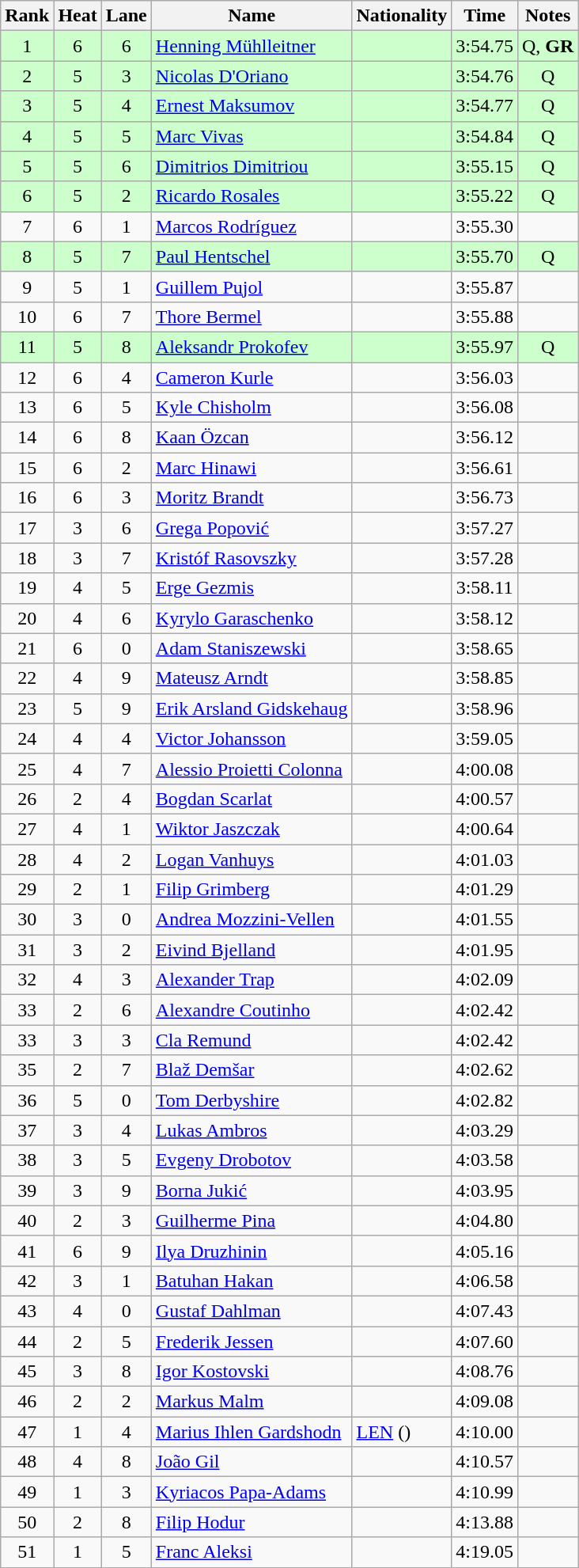<table class="wikitable sortable" style="text-align:center">
<tr>
<th>Rank</th>
<th>Heat</th>
<th>Lane</th>
<th>Name</th>
<th>Nationality</th>
<th>Time</th>
<th>Notes</th>
</tr>
<tr bgcolor=ccffcc>
<td>1</td>
<td>6</td>
<td>6</td>
<td align=left><a href='#'>Henning Mühlleitner</a></td>
<td align=left></td>
<td>3:54.75</td>
<td>Q, <strong>GR</strong></td>
</tr>
<tr bgcolor=ccffcc>
<td>2</td>
<td>5</td>
<td>3</td>
<td align=left><a href='#'>Nicolas D'Oriano</a></td>
<td align=left></td>
<td>3:54.76</td>
<td>Q</td>
</tr>
<tr bgcolor=ccffcc>
<td>3</td>
<td>5</td>
<td>4</td>
<td align=left><a href='#'>Ernest Maksumov</a></td>
<td align=left></td>
<td>3:54.77</td>
<td>Q</td>
</tr>
<tr bgcolor=ccffcc>
<td>4</td>
<td>5</td>
<td>5</td>
<td align=left><a href='#'>Marc Vivas</a></td>
<td align=left></td>
<td>3:54.84</td>
<td>Q</td>
</tr>
<tr bgcolor=ccffcc>
<td>5</td>
<td>5</td>
<td>6</td>
<td align=left><a href='#'>Dimitrios Dimitriou</a></td>
<td align=left></td>
<td>3:55.15</td>
<td>Q</td>
</tr>
<tr bgcolor=ccffcc>
<td>6</td>
<td>5</td>
<td>2</td>
<td align=left><a href='#'>Ricardo Rosales</a></td>
<td align=left></td>
<td>3:55.22</td>
<td>Q</td>
</tr>
<tr>
<td>7</td>
<td>6</td>
<td>1</td>
<td align=left><a href='#'>Marcos Rodríguez</a></td>
<td align=left></td>
<td>3:55.30</td>
<td></td>
</tr>
<tr bgcolor=ccffcc>
<td>8</td>
<td>5</td>
<td>7</td>
<td align=left><a href='#'>Paul Hentschel</a></td>
<td align=left></td>
<td>3:55.70</td>
<td>Q</td>
</tr>
<tr>
<td>9</td>
<td>5</td>
<td>1</td>
<td align=left><a href='#'>Guillem Pujol</a></td>
<td align=left></td>
<td>3:55.87</td>
<td></td>
</tr>
<tr>
<td>10</td>
<td>6</td>
<td>7</td>
<td align=left><a href='#'>Thore Bermel</a></td>
<td align=left></td>
<td>3:55.88</td>
<td></td>
</tr>
<tr bgcolor=ccffcc>
<td>11</td>
<td>5</td>
<td>8</td>
<td align=left><a href='#'>Aleksandr Prokofev</a></td>
<td align=left></td>
<td>3:55.97</td>
<td>Q</td>
</tr>
<tr>
<td>12</td>
<td>6</td>
<td>4</td>
<td align=left><a href='#'>Cameron Kurle</a></td>
<td align=left></td>
<td>3:56.03</td>
<td></td>
</tr>
<tr>
<td>13</td>
<td>6</td>
<td>5</td>
<td align=left><a href='#'>Kyle Chisholm</a></td>
<td align=left></td>
<td>3:56.08</td>
<td></td>
</tr>
<tr>
<td>14</td>
<td>6</td>
<td>8</td>
<td align=left><a href='#'>Kaan Özcan</a></td>
<td align=left></td>
<td>3:56.12</td>
<td></td>
</tr>
<tr>
<td>15</td>
<td>6</td>
<td>2</td>
<td align=left><a href='#'>Marc Hinawi</a></td>
<td align=left></td>
<td>3:56.61</td>
<td></td>
</tr>
<tr>
<td>16</td>
<td>6</td>
<td>3</td>
<td align=left><a href='#'>Moritz Brandt</a></td>
<td align=left></td>
<td>3:56.73</td>
<td></td>
</tr>
<tr>
<td>17</td>
<td>3</td>
<td>6</td>
<td align=left><a href='#'>Grega Popović</a></td>
<td align=left></td>
<td>3:57.27</td>
<td></td>
</tr>
<tr>
<td>18</td>
<td>3</td>
<td>7</td>
<td align=left><a href='#'>Kristóf Rasovszky</a></td>
<td align=left></td>
<td>3:57.28</td>
<td></td>
</tr>
<tr>
<td>19</td>
<td>4</td>
<td>5</td>
<td align=left><a href='#'>Erge Gezmis</a></td>
<td align=left></td>
<td>3:58.11</td>
<td></td>
</tr>
<tr>
<td>20</td>
<td>4</td>
<td>6</td>
<td align=left><a href='#'>Kyrylo Garaschenko</a></td>
<td align=left></td>
<td>3:58.12</td>
<td></td>
</tr>
<tr>
<td>21</td>
<td>6</td>
<td>0</td>
<td align=left><a href='#'>Adam Staniszewski</a></td>
<td align=left></td>
<td>3:58.65</td>
<td></td>
</tr>
<tr>
<td>22</td>
<td>4</td>
<td>9</td>
<td align=left><a href='#'>Mateusz Arndt</a></td>
<td align=left></td>
<td>3:58.85</td>
<td></td>
</tr>
<tr>
<td>23</td>
<td>5</td>
<td>9</td>
<td align=left><a href='#'>Erik Arsland Gidskehaug</a></td>
<td align=left></td>
<td>3:58.96</td>
<td></td>
</tr>
<tr>
<td>24</td>
<td>4</td>
<td>4</td>
<td align=left><a href='#'>Victor Johansson</a></td>
<td align=left></td>
<td>3:59.05</td>
<td></td>
</tr>
<tr>
<td>25</td>
<td>4</td>
<td>7</td>
<td align=left><a href='#'>Alessio Proietti Colonna</a></td>
<td align=left></td>
<td>4:00.08</td>
<td></td>
</tr>
<tr>
<td>26</td>
<td>2</td>
<td>4</td>
<td align=left><a href='#'>Bogdan Scarlat</a></td>
<td align=left></td>
<td>4:00.57</td>
<td></td>
</tr>
<tr>
<td>27</td>
<td>4</td>
<td>1</td>
<td align=left><a href='#'>Wiktor Jaszczak</a></td>
<td align=left></td>
<td>4:00.64</td>
<td></td>
</tr>
<tr>
<td>28</td>
<td>4</td>
<td>2</td>
<td align=left><a href='#'>Logan Vanhuys</a></td>
<td align=left></td>
<td>4:01.03</td>
<td></td>
</tr>
<tr>
<td>29</td>
<td>2</td>
<td>1</td>
<td align=left><a href='#'>Filip Grimberg</a></td>
<td align=left></td>
<td>4:01.29</td>
<td></td>
</tr>
<tr>
<td>30</td>
<td>3</td>
<td>0</td>
<td align=left><a href='#'>Andrea Mozzini-Vellen</a></td>
<td align=left></td>
<td>4:01.55</td>
<td></td>
</tr>
<tr>
<td>31</td>
<td>3</td>
<td>2</td>
<td align=left><a href='#'>Eivind Bjelland</a></td>
<td align=left></td>
<td>4:01.95</td>
<td></td>
</tr>
<tr>
<td>32</td>
<td>4</td>
<td>3</td>
<td align=left><a href='#'>Alexander Trap</a></td>
<td align=left></td>
<td>4:02.09</td>
<td></td>
</tr>
<tr>
<td>33</td>
<td>2</td>
<td>6</td>
<td align=left><a href='#'>Alexandre Coutinho</a></td>
<td align=left></td>
<td>4:02.42</td>
<td></td>
</tr>
<tr>
<td>33</td>
<td>3</td>
<td>3</td>
<td align=left><a href='#'>Cla Remund</a></td>
<td align=left></td>
<td>4:02.42</td>
<td></td>
</tr>
<tr>
<td>35</td>
<td>2</td>
<td>7</td>
<td align=left><a href='#'>Blaž Demšar</a></td>
<td align=left></td>
<td>4:02.62</td>
<td></td>
</tr>
<tr>
<td>36</td>
<td>5</td>
<td>0</td>
<td align=left><a href='#'>Tom Derbyshire</a></td>
<td align=left></td>
<td>4:02.82</td>
<td></td>
</tr>
<tr>
<td>37</td>
<td>3</td>
<td>4</td>
<td align=left><a href='#'>Lukas Ambros</a></td>
<td align=left></td>
<td>4:03.29</td>
<td></td>
</tr>
<tr>
<td>38</td>
<td>3</td>
<td>5</td>
<td align=left><a href='#'>Evgeny Drobotov</a></td>
<td align=left></td>
<td>4:03.58</td>
<td></td>
</tr>
<tr>
<td>39</td>
<td>3</td>
<td>9</td>
<td align=left><a href='#'>Borna Jukić</a></td>
<td align=left></td>
<td>4:03.95</td>
<td></td>
</tr>
<tr>
<td>40</td>
<td>2</td>
<td>3</td>
<td align=left><a href='#'>Guilherme Pina</a></td>
<td align=left></td>
<td>4:04.80</td>
<td></td>
</tr>
<tr>
<td>41</td>
<td>6</td>
<td>9</td>
<td align=left><a href='#'>Ilya Druzhinin</a></td>
<td align=left></td>
<td>4:05.16</td>
<td></td>
</tr>
<tr>
<td>42</td>
<td>3</td>
<td>1</td>
<td align=left><a href='#'>Batuhan Hakan</a></td>
<td align=left></td>
<td>4:06.58</td>
<td></td>
</tr>
<tr>
<td>43</td>
<td>4</td>
<td>0</td>
<td align=left><a href='#'>Gustaf Dahlman</a></td>
<td align=left></td>
<td>4:07.43</td>
<td></td>
</tr>
<tr>
<td>44</td>
<td>2</td>
<td>5</td>
<td align=left><a href='#'>Frederik Jessen</a></td>
<td align=left></td>
<td>4:07.60</td>
<td></td>
</tr>
<tr>
<td>45</td>
<td>3</td>
<td>8</td>
<td align=left><a href='#'>Igor Kostovski</a></td>
<td align=left></td>
<td>4:08.76</td>
<td></td>
</tr>
<tr>
<td>46</td>
<td>2</td>
<td>2</td>
<td align=left><a href='#'>Markus Malm</a></td>
<td align=left></td>
<td>4:09.08</td>
<td></td>
</tr>
<tr>
<td>47</td>
<td>1</td>
<td>4</td>
<td align=left><a href='#'>Marius Ihlen Gardshodn</a></td>
<td align=left><a href='#'>LEN</a> ()</td>
<td>4:10.00</td>
<td></td>
</tr>
<tr>
<td>48</td>
<td>4</td>
<td>8</td>
<td align=left><a href='#'>João Gil</a></td>
<td align=left></td>
<td>4:10.57</td>
<td></td>
</tr>
<tr>
<td>49</td>
<td>1</td>
<td>3</td>
<td align=left><a href='#'>Kyriacos Papa-Adams</a></td>
<td align=left></td>
<td>4:10.99</td>
<td></td>
</tr>
<tr>
<td>50</td>
<td>2</td>
<td>8</td>
<td align=left><a href='#'>Filip Hodur</a></td>
<td align=left></td>
<td>4:13.88</td>
<td></td>
</tr>
<tr>
<td>51</td>
<td>1</td>
<td>5</td>
<td align=left><a href='#'>Franc Aleksi</a></td>
<td align=left></td>
<td>4:19.05</td>
<td></td>
</tr>
</table>
